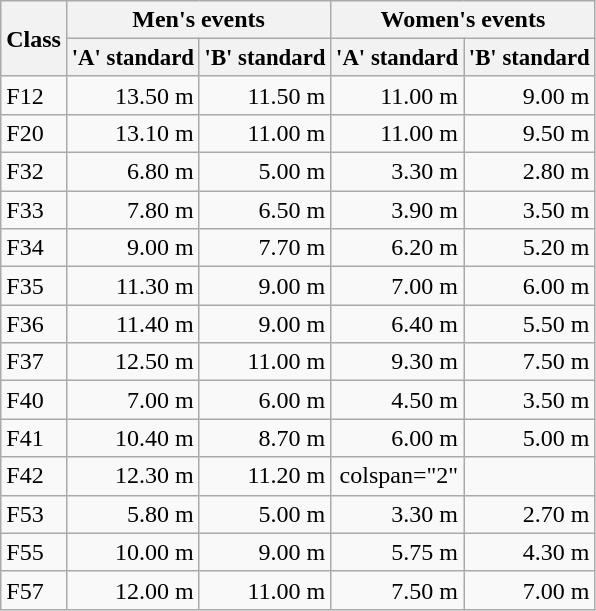<table class="wikitable" style="text-align:right">
<tr>
<th rowspan="2">Class</th>
<th colspan="2">Men's events</th>
<th colspan="2">Women's events</th>
</tr>
<tr style="font-size:95%">
<th>'A' standard</th>
<th>'B' standard</th>
<th>'A' standard</th>
<th>'B' standard</th>
</tr>
<tr>
<td style="text-align:left">F12</td>
<td>13.50 m</td>
<td>11.50 m</td>
<td>11.00 m</td>
<td>9.00 m</td>
</tr>
<tr>
<td style="text-align:left">F20</td>
<td>13.10 m</td>
<td>11.00 m</td>
<td>11.00 m</td>
<td>9.50 m</td>
</tr>
<tr>
<td style="text-align:left">F32</td>
<td>6.80 m</td>
<td>5.00 m</td>
<td>3.30 m</td>
<td>2.80 m</td>
</tr>
<tr>
<td style="text-align:left">F33</td>
<td>7.80 m</td>
<td>6.50 m</td>
<td>3.90 m</td>
<td>3.50 m</td>
</tr>
<tr>
<td style="text-align:left">F34</td>
<td>9.00 m</td>
<td>7.70 m</td>
<td>6.20 m</td>
<td>5.20 m</td>
</tr>
<tr>
<td style="text-align:left">F35</td>
<td>11.30 m</td>
<td>9.00 m</td>
<td>7.00 m</td>
<td>6.00 m</td>
</tr>
<tr>
<td style="text-align:left">F36</td>
<td>11.40 m</td>
<td>9.00 m</td>
<td>6.40 m</td>
<td>5.50 m</td>
</tr>
<tr>
<td style="text-align:left">F37</td>
<td>12.50 m</td>
<td>11.00 m</td>
<td>9.30 m</td>
<td>7.50 m</td>
</tr>
<tr>
<td style="text-align:left">F40</td>
<td>7.00 m</td>
<td>6.00 m</td>
<td>4.50 m</td>
<td>3.50 m</td>
</tr>
<tr>
<td style="text-align:left">F41</td>
<td>10.40 m</td>
<td>8.70 m</td>
<td>6.00 m</td>
<td>5.00 m</td>
</tr>
<tr>
<td style="text-align:left">F42</td>
<td>12.30 m</td>
<td>11.20 m</td>
<td>colspan="2" </td>
</tr>
<tr>
<td style="text-align:left">F53</td>
<td>5.80 m</td>
<td>5.00 m</td>
<td>3.30 m</td>
<td>2.70 m</td>
</tr>
<tr>
<td style="text-align:left">F55</td>
<td>10.00 m</td>
<td>9.00 m</td>
<td>5.75 m</td>
<td>4.30 m</td>
</tr>
<tr>
<td style="text-align:left">F57</td>
<td>12.00 m</td>
<td>11.00 m</td>
<td>7.50 m</td>
<td>7.00 m</td>
</tr>
</table>
